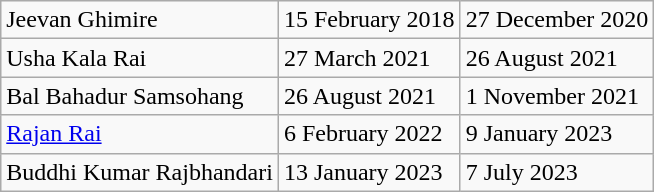<table class=wikitable>
<tr>
<td>Jeevan Ghimire</td>
<td>15 February 2018</td>
<td>27 December 2020</td>
</tr>
<tr>
<td>Usha Kala Rai</td>
<td>27 March 2021</td>
<td>26 August 2021</td>
</tr>
<tr>
<td>Bal Bahadur Samsohang</td>
<td>26 August 2021</td>
<td>1 November 2021</td>
</tr>
<tr>
<td><a href='#'>Rajan Rai</a></td>
<td>6 February 2022</td>
<td>9 January 2023</td>
</tr>
<tr>
<td>Buddhi Kumar Rajbhandari</td>
<td>13 January 2023</td>
<td>7 July 2023</td>
</tr>
</table>
